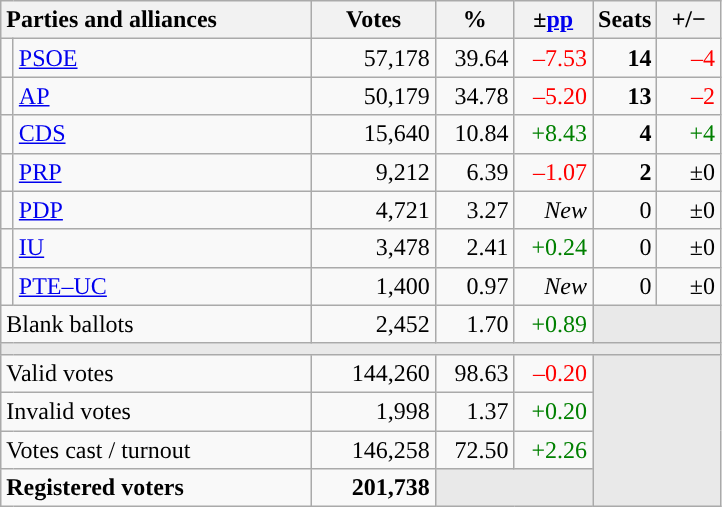<table class="wikitable" style="text-align:right;">
<tr>
<th style="text-align:left;" colspan="2" width="200">Parties and alliances</th>
<th width="75">Votes</th>
<th width="45">%</th>
<th width="45">±<a href='#'>pp</a></th>
<th width="35">Seats</th>
<th width="35">+/−</th>
</tr>
<tr>
<td width="1" style="color:inherit;background:"></td>
<td align="left"><a href='#'>PSOE</a></td>
<td>57,178</td>
<td>39.64</td>
<td style="color:red;">–7.53</td>
<td><strong>14</strong></td>
<td style="color:red;">–4</td>
</tr>
<tr>
<td style="color:inherit;background:"></td>
<td align="left"><a href='#'>AP</a></td>
<td>50,179</td>
<td>34.78</td>
<td style="color:red;">–5.20</td>
<td><strong>13</strong></td>
<td style="color:red;">–2</td>
</tr>
<tr>
<td style="color:inherit;background:"></td>
<td align="left"><a href='#'>CDS</a></td>
<td>15,640</td>
<td>10.84</td>
<td style="color:green;">+8.43</td>
<td><strong>4</strong></td>
<td style="color:green;">+4</td>
</tr>
<tr>
<td style="color:inherit;background:"></td>
<td align="left"><a href='#'>PRP</a></td>
<td>9,212</td>
<td>6.39</td>
<td style="color:red;">–1.07</td>
<td><strong>2</strong></td>
<td>±0</td>
</tr>
<tr>
<td style="color:inherit;background:"></td>
<td align="left"><a href='#'>PDP</a></td>
<td>4,721</td>
<td>3.27</td>
<td><em>New</em></td>
<td>0</td>
<td>±0</td>
</tr>
<tr>
<td style="color:inherit;background:"></td>
<td align="left"><a href='#'>IU</a></td>
<td>3,478</td>
<td>2.41</td>
<td style="color:green;">+0.24</td>
<td>0</td>
<td>±0</td>
</tr>
<tr>
<td style="color:inherit;background:"></td>
<td align="left"><a href='#'>PTE–UC</a></td>
<td>1,400</td>
<td>0.97</td>
<td><em>New</em></td>
<td>0</td>
<td>±0</td>
</tr>
<tr>
<td align="left" colspan="2">Blank ballots</td>
<td>2,452</td>
<td>1.70</td>
<td style="color:green;">+0.89</td>
<td bgcolor="#E9E9E9" colspan="2"></td>
</tr>
<tr>
<td colspan="7" bgcolor="#E9E9E9"></td>
</tr>
<tr>
<td align="left" colspan="2">Valid votes</td>
<td>144,260</td>
<td>98.63</td>
<td style="color:red;">–0.20</td>
<td bgcolor="#E9E9E9" colspan="2" rowspan="4"></td>
</tr>
<tr>
<td align="left" colspan="2">Invalid votes</td>
<td>1,998</td>
<td>1.37</td>
<td style="color:green;">+0.20</td>
</tr>
<tr>
<td align="left" colspan="2">Votes cast / turnout</td>
<td>146,258</td>
<td>72.50</td>
<td style="color:green;">+2.26</td>
</tr>
<tr style="font-weight:bold;">
<td align="left" colspan="2">Registered voters</td>
<td>201,738</td>
<td bgcolor="#E9E9E9" colspan="2"></td>
</tr>
</table>
